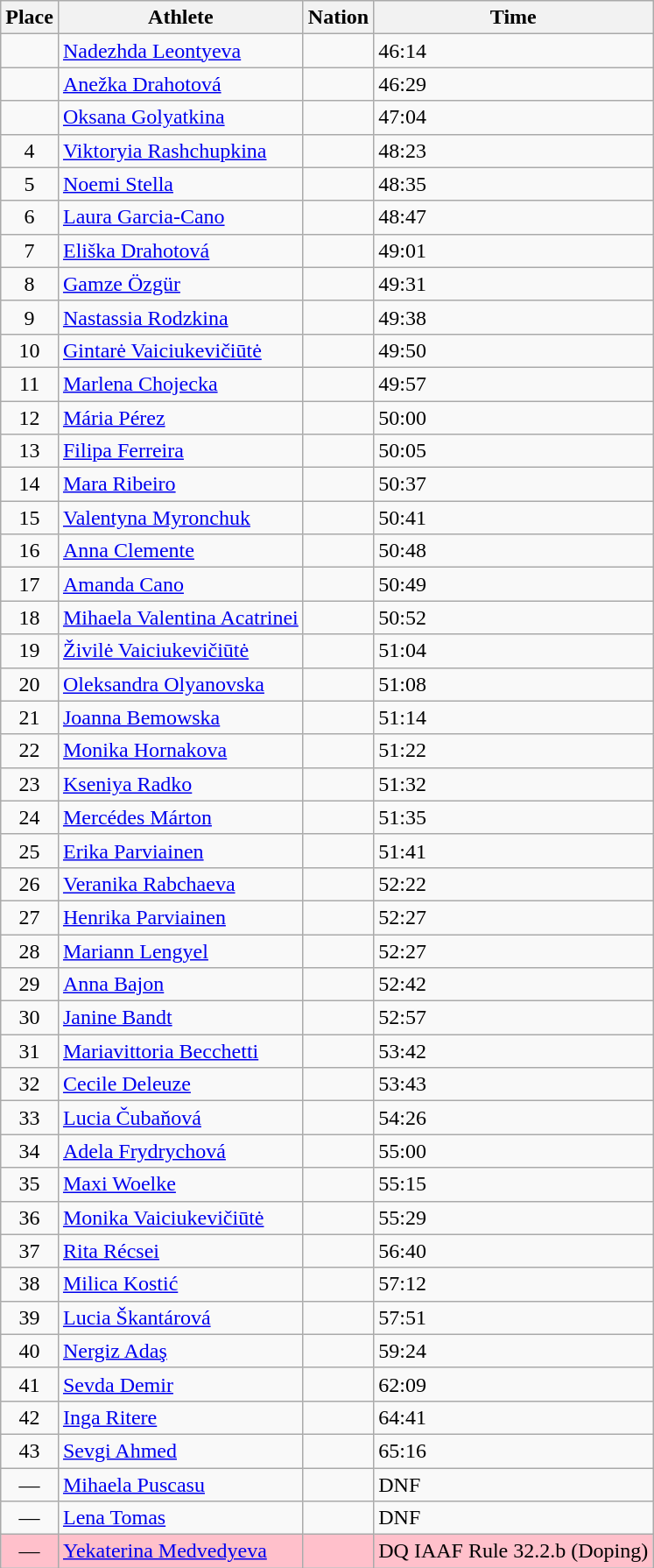<table class=wikitable>
<tr>
<th>Place</th>
<th>Athlete</th>
<th>Nation</th>
<th>Time</th>
</tr>
<tr>
<td align=center></td>
<td><a href='#'>Nadezhda Leontyeva</a></td>
<td></td>
<td>46:14</td>
</tr>
<tr>
<td align=center></td>
<td><a href='#'>Anežka Drahotová</a></td>
<td></td>
<td>46:29</td>
</tr>
<tr>
<td align=center></td>
<td><a href='#'>Oksana Golyatkina</a></td>
<td></td>
<td>47:04</td>
</tr>
<tr>
<td align=center>4</td>
<td><a href='#'>Viktoryia Rashchupkina</a></td>
<td></td>
<td>48:23</td>
</tr>
<tr>
<td align=center>5</td>
<td><a href='#'>Noemi Stella</a></td>
<td></td>
<td>48:35</td>
</tr>
<tr>
<td align=center>6</td>
<td><a href='#'>Laura Garcia-Cano</a></td>
<td></td>
<td>48:47</td>
</tr>
<tr>
<td align=center>7</td>
<td><a href='#'>Eliška Drahotová</a></td>
<td></td>
<td>49:01</td>
</tr>
<tr>
<td align=center>8</td>
<td><a href='#'>Gamze Özgür</a></td>
<td></td>
<td>49:31</td>
</tr>
<tr>
<td align=center>9</td>
<td><a href='#'>Nastassia Rodzkina</a></td>
<td></td>
<td>49:38</td>
</tr>
<tr>
<td align=center>10</td>
<td><a href='#'>Gintarė Vaiciukevičiūtė</a></td>
<td></td>
<td>49:50</td>
</tr>
<tr>
<td align=center>11</td>
<td><a href='#'>Marlena Chojecka</a></td>
<td></td>
<td>49:57</td>
</tr>
<tr>
<td align=center>12</td>
<td><a href='#'>Mária Pérez</a></td>
<td></td>
<td>50:00</td>
</tr>
<tr>
<td align=center>13</td>
<td><a href='#'>Filipa Ferreira</a></td>
<td></td>
<td>50:05</td>
</tr>
<tr>
<td align=center>14</td>
<td><a href='#'>Mara Ribeiro</a></td>
<td></td>
<td>50:37</td>
</tr>
<tr>
<td align=center>15</td>
<td><a href='#'>Valentyna Myronchuk</a></td>
<td></td>
<td>50:41</td>
</tr>
<tr>
<td align=center>16</td>
<td><a href='#'>Anna Clemente</a></td>
<td></td>
<td>50:48</td>
</tr>
<tr>
<td align=center>17</td>
<td><a href='#'>Amanda Cano</a></td>
<td></td>
<td>50:49</td>
</tr>
<tr>
<td align=center>18</td>
<td><a href='#'>Mihaela Valentina Acatrinei</a></td>
<td></td>
<td>50:52</td>
</tr>
<tr>
<td align=center>19</td>
<td><a href='#'>Živilė Vaiciukevičiūtė</a></td>
<td></td>
<td>51:04</td>
</tr>
<tr>
<td align=center>20</td>
<td><a href='#'>Oleksandra Olyanovska</a></td>
<td></td>
<td>51:08</td>
</tr>
<tr>
<td align=center>21</td>
<td><a href='#'>Joanna Bemowska</a></td>
<td></td>
<td>51:14</td>
</tr>
<tr>
<td align=center>22</td>
<td><a href='#'>Monika Hornakova</a></td>
<td></td>
<td>51:22</td>
</tr>
<tr>
<td align=center>23</td>
<td><a href='#'>Kseniya Radko</a></td>
<td></td>
<td>51:32</td>
</tr>
<tr>
<td align=center>24</td>
<td><a href='#'>Mercédes Márton</a></td>
<td></td>
<td>51:35</td>
</tr>
<tr>
<td align=center>25</td>
<td><a href='#'>Erika Parviainen</a></td>
<td></td>
<td>51:41</td>
</tr>
<tr>
<td align=center>26</td>
<td><a href='#'>Veranika Rabchaeva</a></td>
<td></td>
<td>52:22</td>
</tr>
<tr>
<td align=center>27</td>
<td><a href='#'>Henrika Parviainen</a></td>
<td></td>
<td>52:27</td>
</tr>
<tr>
<td align=center>28</td>
<td><a href='#'>Mariann Lengyel</a></td>
<td></td>
<td>52:27</td>
</tr>
<tr>
<td align=center>29</td>
<td><a href='#'>Anna Bajon</a></td>
<td></td>
<td>52:42</td>
</tr>
<tr>
<td align=center>30</td>
<td><a href='#'>Janine Bandt</a></td>
<td></td>
<td>52:57</td>
</tr>
<tr>
<td align=center>31</td>
<td><a href='#'>Mariavittoria Becchetti</a></td>
<td></td>
<td>53:42</td>
</tr>
<tr>
<td align=center>32</td>
<td><a href='#'>Cecile Deleuze</a></td>
<td></td>
<td>53:43</td>
</tr>
<tr>
<td align=center>33</td>
<td><a href='#'>Lucia Čubaňová</a></td>
<td></td>
<td>54:26</td>
</tr>
<tr>
<td align=center>34</td>
<td><a href='#'>Adela Frydrychová</a></td>
<td></td>
<td>55:00</td>
</tr>
<tr>
<td align=center>35</td>
<td><a href='#'>Maxi Woelke</a></td>
<td></td>
<td>55:15</td>
</tr>
<tr>
<td align=center>36</td>
<td><a href='#'>Monika Vaiciukevičiūtė</a></td>
<td></td>
<td>55:29</td>
</tr>
<tr>
<td align=center>37</td>
<td><a href='#'>Rita Récsei</a></td>
<td></td>
<td>56:40</td>
</tr>
<tr>
<td align=center>38</td>
<td><a href='#'>Milica Kostić</a></td>
<td></td>
<td>57:12</td>
</tr>
<tr>
<td align=center>39</td>
<td><a href='#'>Lucia Škantárová</a></td>
<td></td>
<td>57:51</td>
</tr>
<tr>
<td align=center>40</td>
<td><a href='#'>Nergiz Adaş</a></td>
<td></td>
<td>59:24</td>
</tr>
<tr>
<td align=center>41</td>
<td><a href='#'>Sevda Demir</a></td>
<td></td>
<td>62:09</td>
</tr>
<tr>
<td align=center>42</td>
<td><a href='#'>Inga Ritere</a></td>
<td></td>
<td>64:41</td>
</tr>
<tr>
<td align=center>43</td>
<td><a href='#'>Sevgi Ahmed</a></td>
<td></td>
<td>65:16</td>
</tr>
<tr>
<td align=center>—</td>
<td><a href='#'>Mihaela Puscasu</a></td>
<td></td>
<td>DNF</td>
</tr>
<tr>
<td align=center>—</td>
<td><a href='#'>Lena Tomas</a></td>
<td></td>
<td>DNF</td>
</tr>
<tr bgcolor=pink>
<td align=center>—</td>
<td><a href='#'>Yekaterina Medvedyeva</a></td>
<td></td>
<td>DQ IAAF Rule 32.2.b (Doping)</td>
</tr>
</table>
